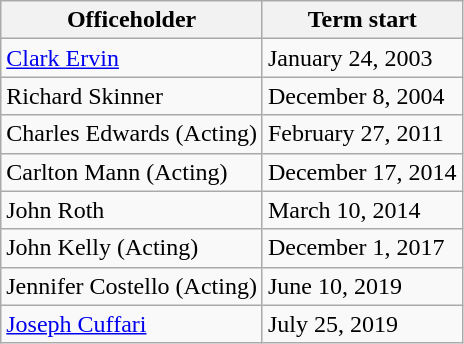<table class="wikitable sortable">
<tr style="vertical-align:bottom;">
<th>Officeholder</th>
<th>Term start</th>
</tr>
<tr>
<td><a href='#'>Clark Ervin</a></td>
<td>January 24, 2003<br></td>
</tr>
<tr>
<td>Richard Skinner</td>
<td>December 8, 2004<br></td>
</tr>
<tr>
<td>Charles Edwards (Acting)</td>
<td>February 27, 2011</td>
</tr>
<tr>
<td>Carlton Mann (Acting)</td>
<td>December 17, 2014</td>
</tr>
<tr>
<td>John Roth</td>
<td>March 10, 2014</td>
</tr>
<tr>
<td>John Kelly (Acting)</td>
<td>December 1, 2017</td>
</tr>
<tr>
<td>Jennifer Costello (Acting)</td>
<td>June 10, 2019</td>
</tr>
<tr>
<td><a href='#'>Joseph Cuffari</a></td>
<td>July 25, 2019</td>
</tr>
</table>
